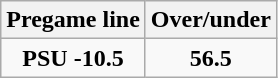<table class="wikitable">
<tr align="center">
<th style=>Pregame line</th>
<th style=>Over/under</th>
</tr>
<tr align="center">
<td><strong>PSU -10.5</strong></td>
<td><strong>56.5</strong></td>
</tr>
</table>
